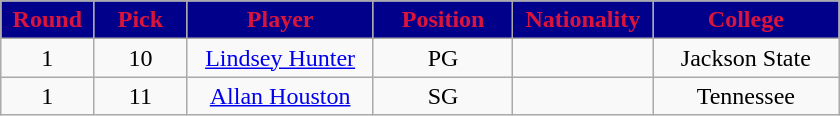<table class="wikitable sortable sortable">
<tr>
<th style="background:#00008B; color:#DC143C; width:10%;">Round</th>
<th style="background:#00008B; color:#DC143C; width:10%;">Pick</th>
<th style="background:#00008B; color:#DC143C; width:20%;">Player</th>
<th style="background:#00008B; color:#DC143C; width:15%;">Position</th>
<th style="background:#00008B; color:#DC143C; width:15%;">Nationality</th>
<th style="background:#00008B; color:#DC143C; width:20%;">College</th>
</tr>
<tr style="text-align: center">
<td>1</td>
<td>10</td>
<td><a href='#'>Lindsey Hunter</a></td>
<td>PG</td>
<td></td>
<td>Jackson State</td>
</tr>
<tr style="text-align: center">
<td>1</td>
<td>11</td>
<td><a href='#'>Allan Houston</a></td>
<td>SG</td>
<td></td>
<td>Tennessee</td>
</tr>
</table>
